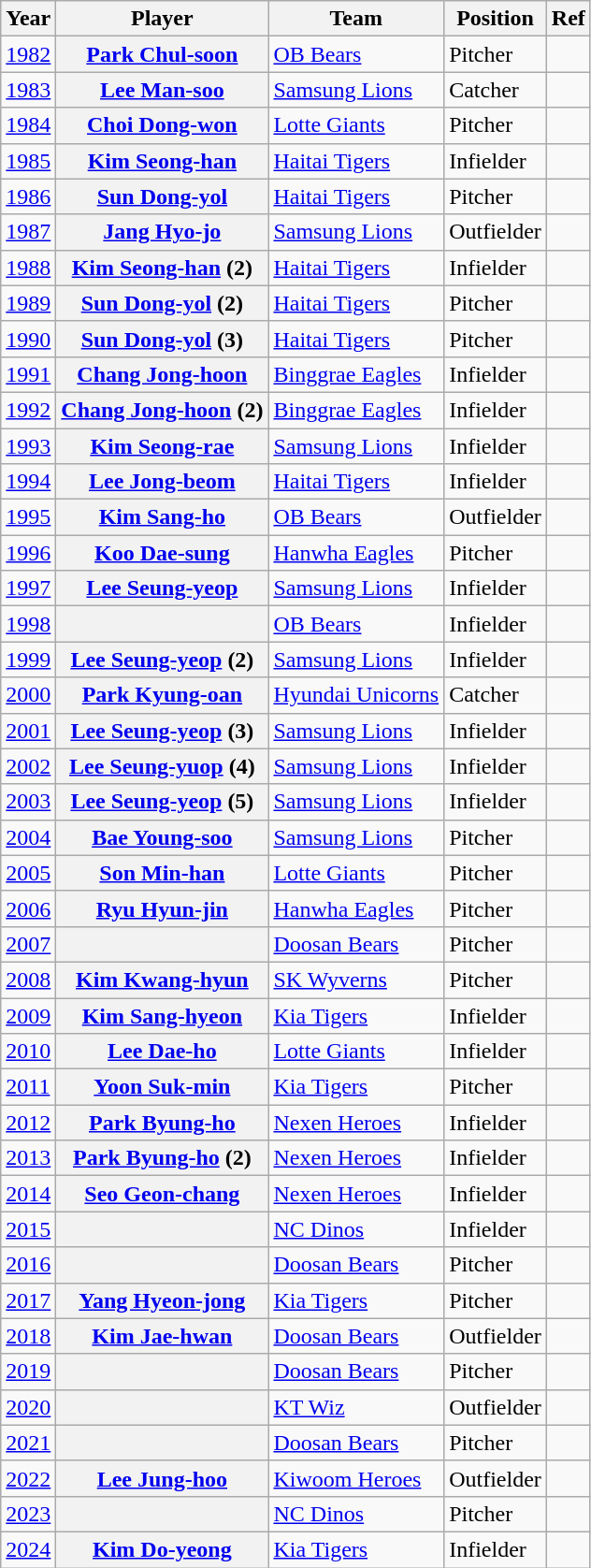<table class="wikitable sortable plainrowheaders">
<tr>
<th scope="col">Year</th>
<th scope="col">Player</th>
<th scope="col">Team</th>
<th scope="col">Position</th>
<th scope="col" class=unsortable>Ref</th>
</tr>
<tr>
<td><a href='#'>1982</a></td>
<th scope="row"><a href='#'>Park Chul-soon</a></th>
<td><a href='#'>OB Bears</a></td>
<td>Pitcher</td>
<td></td>
</tr>
<tr>
<td><a href='#'>1983</a></td>
<th scope="row"><a href='#'>Lee Man-soo</a></th>
<td><a href='#'>Samsung Lions</a></td>
<td>Catcher</td>
<td></td>
</tr>
<tr>
<td><a href='#'>1984</a></td>
<th scope="row"><a href='#'>Choi Dong-won</a></th>
<td><a href='#'>Lotte Giants</a></td>
<td>Pitcher</td>
<td></td>
</tr>
<tr>
<td><a href='#'>1985</a></td>
<th scope="row"><a href='#'>Kim Seong-han</a></th>
<td><a href='#'>Haitai Tigers</a></td>
<td>Infielder</td>
<td></td>
</tr>
<tr>
<td><a href='#'>1986</a></td>
<th scope="row"><a href='#'>Sun Dong-yol</a></th>
<td><a href='#'>Haitai Tigers</a></td>
<td>Pitcher</td>
<td></td>
</tr>
<tr>
<td><a href='#'>1987</a></td>
<th scope="row"><a href='#'>Jang Hyo-jo</a></th>
<td><a href='#'>Samsung Lions</a></td>
<td>Outfielder</td>
<td></td>
</tr>
<tr>
<td><a href='#'>1988</a></td>
<th scope="row"><a href='#'>Kim Seong-han</a> (2)</th>
<td><a href='#'>Haitai Tigers</a></td>
<td>Infielder</td>
<td></td>
</tr>
<tr>
<td><a href='#'>1989</a></td>
<th scope="row"><a href='#'>Sun Dong-yol</a> (2)</th>
<td><a href='#'>Haitai Tigers</a></td>
<td>Pitcher</td>
<td></td>
</tr>
<tr>
<td><a href='#'>1990</a></td>
<th scope="row"><a href='#'>Sun Dong-yol</a> (3)</th>
<td><a href='#'>Haitai Tigers</a></td>
<td>Pitcher</td>
<td></td>
</tr>
<tr>
<td><a href='#'>1991</a></td>
<th scope="row"><a href='#'>Chang Jong-hoon</a></th>
<td><a href='#'>Binggrae Eagles</a></td>
<td>Infielder</td>
<td></td>
</tr>
<tr>
<td><a href='#'>1992</a></td>
<th scope="row"><a href='#'>Chang Jong-hoon</a> (2)</th>
<td><a href='#'>Binggrae Eagles</a></td>
<td>Infielder</td>
<td></td>
</tr>
<tr>
<td><a href='#'>1993</a></td>
<th scope="row"><a href='#'>Kim Seong-rae</a></th>
<td><a href='#'>Samsung Lions</a></td>
<td>Infielder</td>
<td></td>
</tr>
<tr>
<td><a href='#'>1994</a></td>
<th scope="row"><a href='#'>Lee Jong-beom</a></th>
<td><a href='#'>Haitai Tigers</a></td>
<td>Infielder</td>
<td></td>
</tr>
<tr>
<td><a href='#'>1995</a></td>
<th scope="row"><a href='#'>Kim Sang-ho</a></th>
<td><a href='#'>OB Bears</a></td>
<td>Outfielder</td>
<td></td>
</tr>
<tr>
<td><a href='#'>1996</a></td>
<th scope="row"><a href='#'>Koo Dae-sung</a></th>
<td><a href='#'>Hanwha Eagles</a></td>
<td>Pitcher</td>
<td></td>
</tr>
<tr>
<td><a href='#'>1997</a></td>
<th scope="row"><a href='#'>Lee Seung-yeop</a></th>
<td><a href='#'>Samsung Lions</a></td>
<td>Infielder</td>
<td></td>
</tr>
<tr>
<td><a href='#'>1998</a></td>
<th scope="row"></th>
<td><a href='#'>OB Bears</a></td>
<td>Infielder</td>
<td></td>
</tr>
<tr>
<td><a href='#'>1999</a></td>
<th scope="row"><a href='#'>Lee Seung-yeop</a> (2)</th>
<td><a href='#'>Samsung Lions</a></td>
<td>Infielder</td>
<td></td>
</tr>
<tr>
<td><a href='#'>2000</a></td>
<th scope="row"><a href='#'>Park Kyung-oan</a></th>
<td><a href='#'>Hyundai Unicorns</a></td>
<td>Catcher</td>
<td></td>
</tr>
<tr>
<td><a href='#'>2001</a></td>
<th scope="row"><a href='#'>Lee Seung-yeop</a> (3)</th>
<td><a href='#'>Samsung Lions</a></td>
<td>Infielder</td>
<td></td>
</tr>
<tr>
<td><a href='#'>2002</a></td>
<th scope="row"><a href='#'>Lee Seung-yuop</a> (4)</th>
<td><a href='#'>Samsung Lions</a></td>
<td>Infielder</td>
<td></td>
</tr>
<tr>
<td><a href='#'>2003</a></td>
<th scope="row"><a href='#'>Lee Seung-yeop</a> (5)</th>
<td><a href='#'>Samsung Lions</a></td>
<td>Infielder</td>
<td></td>
</tr>
<tr>
<td><a href='#'>2004</a></td>
<th scope="row"><a href='#'>Bae Young-soo</a></th>
<td><a href='#'>Samsung Lions</a></td>
<td>Pitcher</td>
<td></td>
</tr>
<tr>
<td><a href='#'>2005</a></td>
<th scope="row"><a href='#'>Son Min-han</a></th>
<td><a href='#'>Lotte Giants</a></td>
<td>Pitcher</td>
<td></td>
</tr>
<tr>
<td><a href='#'>2006</a></td>
<th scope="row"><a href='#'>Ryu Hyun-jin</a></th>
<td><a href='#'>Hanwha Eagles</a></td>
<td>Pitcher</td>
<td></td>
</tr>
<tr>
<td><a href='#'>2007</a></td>
<th scope="row"></th>
<td><a href='#'>Doosan Bears</a></td>
<td>Pitcher</td>
<td></td>
</tr>
<tr>
<td><a href='#'>2008</a></td>
<th scope="row"><a href='#'>Kim Kwang-hyun</a></th>
<td><a href='#'>SK Wyverns</a></td>
<td>Pitcher</td>
<td></td>
</tr>
<tr>
<td><a href='#'>2009</a></td>
<th scope="row"><a href='#'>Kim Sang-hyeon</a></th>
<td><a href='#'>Kia Tigers</a></td>
<td>Infielder</td>
<td></td>
</tr>
<tr>
<td><a href='#'>2010</a></td>
<th scope="row"><a href='#'>Lee Dae-ho</a></th>
<td><a href='#'>Lotte Giants</a></td>
<td>Infielder</td>
<td></td>
</tr>
<tr>
<td><a href='#'>2011</a></td>
<th scope="row"><a href='#'>Yoon Suk-min</a></th>
<td><a href='#'>Kia Tigers</a></td>
<td>Pitcher</td>
<td></td>
</tr>
<tr>
<td><a href='#'>2012</a></td>
<th scope="row"><a href='#'>Park Byung-ho</a></th>
<td><a href='#'>Nexen Heroes</a></td>
<td>Infielder</td>
<td></td>
</tr>
<tr>
<td><a href='#'>2013</a></td>
<th scope="row"><a href='#'>Park Byung-ho</a> (2)</th>
<td><a href='#'>Nexen Heroes</a></td>
<td>Infielder</td>
<td></td>
</tr>
<tr>
<td><a href='#'>2014</a></td>
<th scope="row"><a href='#'>Seo Geon-chang</a></th>
<td><a href='#'>Nexen Heroes</a></td>
<td>Infielder</td>
<td></td>
</tr>
<tr>
<td><a href='#'>2015</a></td>
<th scope="row"></th>
<td><a href='#'>NC Dinos</a></td>
<td>Infielder</td>
<td></td>
</tr>
<tr>
<td><a href='#'>2016</a></td>
<th scope="row"></th>
<td><a href='#'>Doosan Bears</a></td>
<td>Pitcher</td>
<td></td>
</tr>
<tr>
<td><a href='#'>2017</a></td>
<th scope="row"><a href='#'>Yang Hyeon-jong</a></th>
<td><a href='#'>Kia Tigers</a></td>
<td>Pitcher</td>
<td></td>
</tr>
<tr>
<td><a href='#'>2018</a></td>
<th scope="row"><a href='#'>Kim Jae-hwan</a></th>
<td><a href='#'>Doosan Bears</a></td>
<td>Outfielder</td>
<td></td>
</tr>
<tr>
<td><a href='#'>2019</a></td>
<th scope="row"></th>
<td><a href='#'>Doosan Bears</a></td>
<td>Pitcher</td>
<td></td>
</tr>
<tr>
<td><a href='#'>2020</a></td>
<th scope="row"></th>
<td><a href='#'>KT Wiz</a></td>
<td>Outfielder</td>
<td></td>
</tr>
<tr>
<td><a href='#'>2021</a></td>
<th scope="row"></th>
<td><a href='#'>Doosan Bears</a></td>
<td>Pitcher</td>
<td></td>
</tr>
<tr>
<td><a href='#'>2022</a></td>
<th scope="row"><a href='#'>Lee Jung-hoo</a></th>
<td><a href='#'>Kiwoom Heroes</a></td>
<td>Outfielder</td>
<td></td>
</tr>
<tr>
<td><a href='#'>2023</a></td>
<th scope="row"></th>
<td><a href='#'>NC Dinos</a></td>
<td>Pitcher</td>
<td></td>
</tr>
<tr>
<td><a href='#'>2024</a></td>
<th scope="row"><a href='#'>Kim Do-yeong</a></th>
<td><a href='#'>Kia Tigers</a></td>
<td>Infielder</td>
<td></td>
</tr>
</table>
